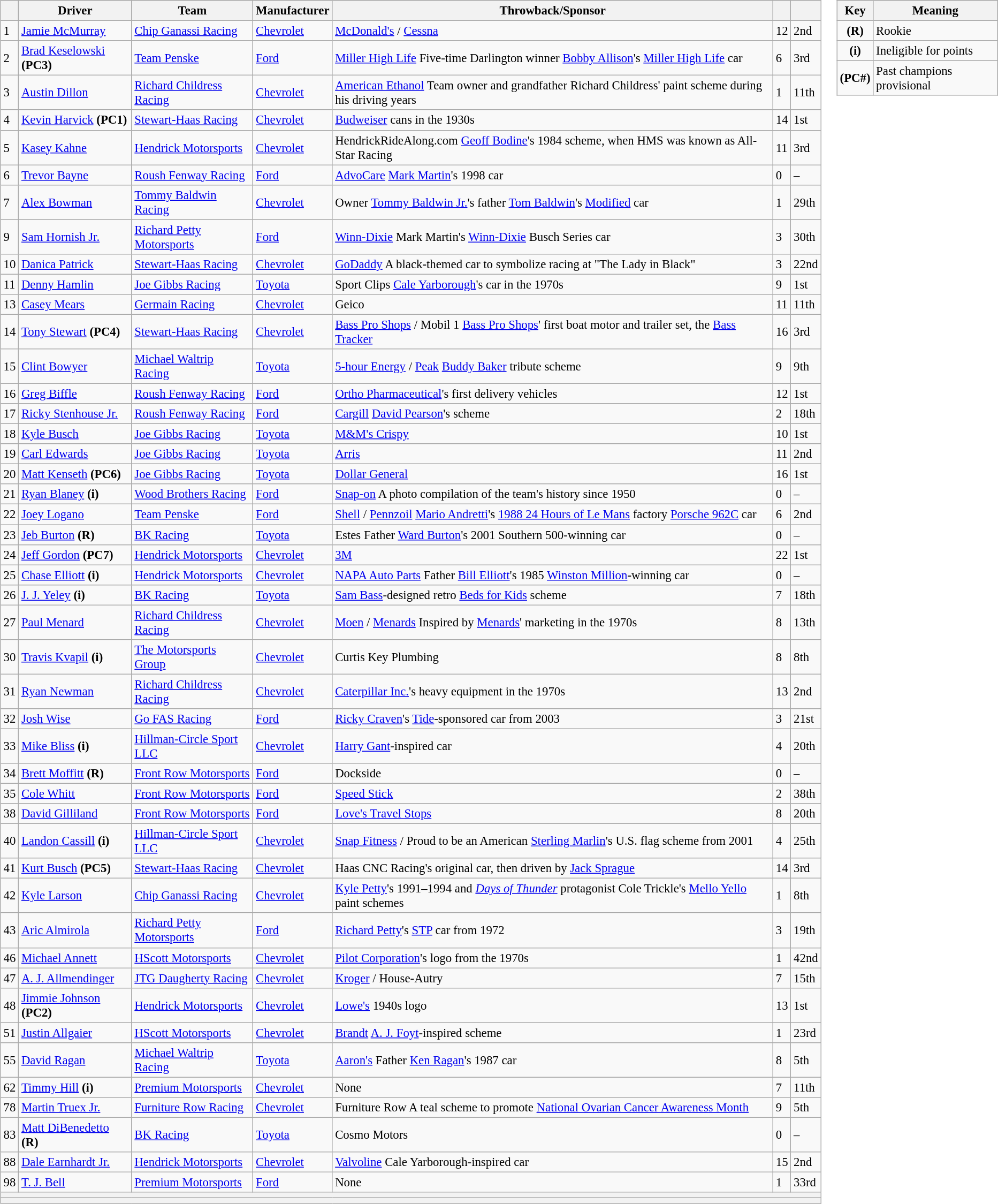<table>
<tr>
<td><br><table class="wikitable" style="font-size:95%">
<tr>
<th></th>
<th>Driver</th>
<th>Team</th>
<th>Manufacturer</th>
<th>Throwback/Sponsor</th>
<th></th>
<th></th>
</tr>
<tr>
<td>1</td>
<td><a href='#'>Jamie McMurray</a></td>
<td><a href='#'>Chip Ganassi Racing</a></td>
<td><a href='#'>Chevrolet</a></td>
<td><a href='#'>McDonald's</a> / <a href='#'>Cessna</a></td>
<td>12</td>
<td>2nd</td>
</tr>
<tr>
<td>2</td>
<td><a href='#'>Brad Keselowski</a> <strong>(PC3)</strong></td>
<td><a href='#'>Team Penske</a></td>
<td><a href='#'>Ford</a></td>
<td><a href='#'>Miller High Life</a> Five-time Darlington winner <a href='#'>Bobby Allison</a>'s <a href='#'>Miller High Life</a> car</td>
<td>6</td>
<td>3rd</td>
</tr>
<tr>
<td>3</td>
<td><a href='#'>Austin Dillon</a></td>
<td><a href='#'>Richard Childress Racing</a></td>
<td><a href='#'>Chevrolet</a></td>
<td><a href='#'>American Ethanol</a> Team owner and grandfather Richard Childress' paint scheme during his driving years</td>
<td>1</td>
<td>11th</td>
</tr>
<tr>
<td>4</td>
<td><a href='#'>Kevin Harvick</a> <strong>(PC1)</strong></td>
<td><a href='#'>Stewart-Haas Racing</a></td>
<td><a href='#'>Chevrolet</a></td>
<td><a href='#'>Budweiser</a> cans in the 1930s</td>
<td>14</td>
<td>1st</td>
</tr>
<tr>
<td>5</td>
<td><a href='#'>Kasey Kahne</a></td>
<td><a href='#'>Hendrick Motorsports</a></td>
<td><a href='#'>Chevrolet</a></td>
<td>HendrickRideAlong.com <a href='#'>Geoff Bodine</a>'s 1984 scheme, when HMS was known as All-Star Racing</td>
<td>11</td>
<td>3rd</td>
</tr>
<tr>
<td>6</td>
<td><a href='#'>Trevor Bayne</a></td>
<td><a href='#'>Roush Fenway Racing</a></td>
<td><a href='#'>Ford</a></td>
<td><a href='#'>AdvoCare</a> <a href='#'>Mark Martin</a>'s 1998 car</td>
<td>0</td>
<td>–</td>
</tr>
<tr>
<td>7</td>
<td><a href='#'>Alex Bowman</a></td>
<td><a href='#'>Tommy Baldwin Racing</a></td>
<td><a href='#'>Chevrolet</a></td>
<td>Owner <a href='#'>Tommy Baldwin Jr.</a>'s father <a href='#'>Tom Baldwin</a>'s <a href='#'>Modified</a> car</td>
<td>1</td>
<td>29th</td>
</tr>
<tr>
<td>9</td>
<td><a href='#'>Sam Hornish Jr.</a></td>
<td><a href='#'>Richard Petty Motorsports</a></td>
<td><a href='#'>Ford</a></td>
<td><a href='#'>Winn-Dixie</a> Mark Martin's <a href='#'>Winn-Dixie</a> Busch Series car</td>
<td>3</td>
<td>30th</td>
</tr>
<tr>
<td>10</td>
<td><a href='#'>Danica Patrick</a></td>
<td><a href='#'>Stewart-Haas Racing</a></td>
<td><a href='#'>Chevrolet</a></td>
<td><a href='#'>GoDaddy</a> A black-themed car to symbolize racing at "The Lady in Black"</td>
<td>3</td>
<td>22nd</td>
</tr>
<tr>
<td>11</td>
<td><a href='#'>Denny Hamlin</a></td>
<td><a href='#'>Joe Gibbs Racing</a></td>
<td><a href='#'>Toyota</a></td>
<td>Sport Clips <a href='#'>Cale Yarborough</a>'s car in the 1970s</td>
<td>9</td>
<td>1st</td>
</tr>
<tr>
<td>13</td>
<td><a href='#'>Casey Mears</a></td>
<td><a href='#'>Germain Racing</a></td>
<td><a href='#'>Chevrolet</a></td>
<td>Geico</td>
<td>11</td>
<td>11th</td>
</tr>
<tr>
<td>14</td>
<td><a href='#'>Tony Stewart</a> <strong>(PC4)</strong></td>
<td><a href='#'>Stewart-Haas Racing</a></td>
<td><a href='#'>Chevrolet</a></td>
<td><a href='#'>Bass Pro Shops</a> / Mobil 1 <a href='#'>Bass Pro Shops</a>' first boat motor and trailer set, the <a href='#'>Bass Tracker</a></td>
<td>16</td>
<td>3rd</td>
</tr>
<tr>
<td>15</td>
<td><a href='#'>Clint Bowyer</a></td>
<td><a href='#'>Michael Waltrip Racing</a></td>
<td><a href='#'>Toyota</a></td>
<td><a href='#'>5-hour Energy</a> / <a href='#'>Peak</a> <a href='#'>Buddy Baker</a> tribute scheme</td>
<td>9</td>
<td>9th</td>
</tr>
<tr>
<td>16</td>
<td><a href='#'>Greg Biffle</a></td>
<td><a href='#'>Roush Fenway Racing</a></td>
<td><a href='#'>Ford</a></td>
<td><a href='#'>Ortho Pharmaceutical</a>'s first delivery vehicles</td>
<td>12</td>
<td>1st</td>
</tr>
<tr>
<td>17</td>
<td><a href='#'>Ricky Stenhouse Jr.</a></td>
<td><a href='#'>Roush Fenway Racing</a></td>
<td><a href='#'>Ford</a></td>
<td><a href='#'>Cargill</a> <a href='#'>David Pearson</a>'s scheme</td>
<td>2</td>
<td>18th</td>
</tr>
<tr>
<td>18</td>
<td><a href='#'>Kyle Busch</a></td>
<td><a href='#'>Joe Gibbs Racing</a></td>
<td><a href='#'>Toyota</a></td>
<td><a href='#'>M&M's Crispy</a></td>
<td>10</td>
<td>1st</td>
</tr>
<tr>
<td>19</td>
<td><a href='#'>Carl Edwards</a></td>
<td><a href='#'>Joe Gibbs Racing</a></td>
<td><a href='#'>Toyota</a></td>
<td><a href='#'>Arris</a></td>
<td>11</td>
<td>2nd</td>
</tr>
<tr>
<td>20</td>
<td><a href='#'>Matt Kenseth</a> <strong>(PC6)</strong></td>
<td><a href='#'>Joe Gibbs Racing</a></td>
<td><a href='#'>Toyota</a></td>
<td><a href='#'>Dollar General</a></td>
<td>16</td>
<td>1st</td>
</tr>
<tr>
<td>21</td>
<td><a href='#'>Ryan Blaney</a> <strong>(i)</strong></td>
<td><a href='#'>Wood Brothers Racing</a></td>
<td><a href='#'>Ford</a></td>
<td><a href='#'>Snap-on</a> A photo compilation of the team's history since 1950</td>
<td>0</td>
<td>–</td>
</tr>
<tr>
<td>22</td>
<td><a href='#'>Joey Logano</a></td>
<td><a href='#'>Team Penske</a></td>
<td><a href='#'>Ford</a></td>
<td><a href='#'>Shell</a> / <a href='#'>Pennzoil</a> <a href='#'>Mario Andretti</a>'s <a href='#'>1988 24 Hours of Le Mans</a> factory <a href='#'>Porsche 962C</a> car</td>
<td>6</td>
<td>2nd</td>
</tr>
<tr>
<td>23</td>
<td><a href='#'>Jeb Burton</a> <strong>(R)</strong></td>
<td><a href='#'>BK Racing</a></td>
<td><a href='#'>Toyota</a></td>
<td>Estes Father <a href='#'>Ward Burton</a>'s 2001 Southern 500-winning car</td>
<td>0</td>
<td>–</td>
</tr>
<tr>
<td>24</td>
<td><a href='#'>Jeff Gordon</a> <strong>(PC7)</strong></td>
<td><a href='#'>Hendrick Motorsports</a></td>
<td><a href='#'>Chevrolet</a></td>
<td><a href='#'>3M</a></td>
<td>22</td>
<td>1st</td>
</tr>
<tr>
<td>25</td>
<td><a href='#'>Chase Elliott</a> <strong>(i)</strong></td>
<td><a href='#'>Hendrick Motorsports</a></td>
<td><a href='#'>Chevrolet</a></td>
<td><a href='#'>NAPA Auto Parts</a> Father <a href='#'>Bill Elliott</a>'s 1985 <a href='#'>Winston Million</a>-winning car</td>
<td>0</td>
<td>–</td>
</tr>
<tr>
<td>26</td>
<td><a href='#'>J. J. Yeley</a> <strong>(i)</strong></td>
<td><a href='#'>BK Racing</a></td>
<td><a href='#'>Toyota</a></td>
<td><a href='#'>Sam Bass</a>-designed retro <a href='#'>Beds for Kids</a> scheme</td>
<td>7</td>
<td>18th</td>
</tr>
<tr>
<td>27</td>
<td><a href='#'>Paul Menard</a></td>
<td><a href='#'>Richard Childress Racing</a></td>
<td><a href='#'>Chevrolet</a></td>
<td><a href='#'>Moen</a> / <a href='#'>Menards</a> Inspired by <a href='#'>Menards</a>' marketing in the 1970s</td>
<td>8</td>
<td>13th</td>
</tr>
<tr>
<td>30</td>
<td><a href='#'>Travis Kvapil</a> <strong>(i)</strong></td>
<td><a href='#'>The Motorsports Group</a></td>
<td><a href='#'>Chevrolet</a></td>
<td>Curtis Key Plumbing</td>
<td>8</td>
<td>8th</td>
</tr>
<tr>
<td>31</td>
<td><a href='#'>Ryan Newman</a></td>
<td><a href='#'>Richard Childress Racing</a></td>
<td><a href='#'>Chevrolet</a></td>
<td><a href='#'>Caterpillar Inc.</a>'s heavy equipment in the 1970s</td>
<td>13</td>
<td>2nd</td>
</tr>
<tr>
<td>32</td>
<td><a href='#'>Josh Wise</a></td>
<td><a href='#'>Go FAS Racing</a></td>
<td><a href='#'>Ford</a></td>
<td><a href='#'>Ricky Craven</a>'s <a href='#'>Tide</a>-sponsored car from 2003</td>
<td>3</td>
<td>21st</td>
</tr>
<tr>
<td>33</td>
<td><a href='#'>Mike Bliss</a> <strong>(i)</strong></td>
<td><a href='#'>Hillman-Circle Sport LLC</a></td>
<td><a href='#'>Chevrolet</a></td>
<td><a href='#'>Harry Gant</a>-inspired car</td>
<td>4</td>
<td>20th</td>
</tr>
<tr>
<td>34</td>
<td><a href='#'>Brett Moffitt</a> <strong>(R)</strong></td>
<td><a href='#'>Front Row Motorsports</a></td>
<td><a href='#'>Ford</a></td>
<td>Dockside</td>
<td>0</td>
<td>–</td>
</tr>
<tr>
<td>35</td>
<td><a href='#'>Cole Whitt</a></td>
<td><a href='#'>Front Row Motorsports</a></td>
<td><a href='#'>Ford</a></td>
<td><a href='#'>Speed Stick</a></td>
<td>2</td>
<td>38th</td>
</tr>
<tr>
<td>38</td>
<td><a href='#'>David Gilliland</a></td>
<td><a href='#'>Front Row Motorsports</a></td>
<td><a href='#'>Ford</a></td>
<td><a href='#'>Love's Travel Stops</a></td>
<td>8</td>
<td>20th</td>
</tr>
<tr>
<td>40</td>
<td><a href='#'>Landon Cassill</a> <strong>(i)</strong></td>
<td><a href='#'>Hillman-Circle Sport LLC</a></td>
<td><a href='#'>Chevrolet</a></td>
<td><a href='#'>Snap Fitness</a> / Proud to be an American <a href='#'>Sterling Marlin</a>'s U.S. flag scheme from 2001</td>
<td>4</td>
<td>25th</td>
</tr>
<tr>
<td>41</td>
<td><a href='#'>Kurt Busch</a> <strong>(PC5)</strong></td>
<td><a href='#'>Stewart-Haas Racing</a></td>
<td><a href='#'>Chevrolet</a></td>
<td>Haas CNC Racing's original car, then driven by <a href='#'>Jack Sprague</a></td>
<td>14</td>
<td>3rd</td>
</tr>
<tr>
<td>42</td>
<td><a href='#'>Kyle Larson</a></td>
<td><a href='#'>Chip Ganassi Racing</a></td>
<td><a href='#'>Chevrolet</a></td>
<td><a href='#'>Kyle Petty</a>'s 1991–1994 and <em><a href='#'>Days of Thunder</a></em> protagonist Cole Trickle's <a href='#'>Mello Yello</a> paint schemes</td>
<td>1</td>
<td>8th</td>
</tr>
<tr>
<td>43</td>
<td><a href='#'>Aric Almirola</a></td>
<td><a href='#'>Richard Petty Motorsports</a></td>
<td><a href='#'>Ford</a></td>
<td><a href='#'>Richard Petty</a>'s <a href='#'>STP</a> car from 1972</td>
<td>3</td>
<td>19th</td>
</tr>
<tr>
<td>46</td>
<td><a href='#'>Michael Annett</a></td>
<td><a href='#'>HScott Motorsports</a></td>
<td><a href='#'>Chevrolet</a></td>
<td><a href='#'>Pilot Corporation</a>'s logo from the 1970s</td>
<td>1</td>
<td>42nd</td>
</tr>
<tr>
<td>47</td>
<td><a href='#'>A. J. Allmendinger</a></td>
<td><a href='#'>JTG Daugherty Racing</a></td>
<td><a href='#'>Chevrolet</a></td>
<td><a href='#'>Kroger</a> / House-Autry</td>
<td>7</td>
<td>15th</td>
</tr>
<tr>
<td>48</td>
<td><a href='#'>Jimmie Johnson</a> <strong>(PC2)</strong></td>
<td><a href='#'>Hendrick Motorsports</a></td>
<td><a href='#'>Chevrolet</a></td>
<td><a href='#'>Lowe's</a> 1940s logo</td>
<td>13</td>
<td>1st</td>
</tr>
<tr>
<td>51</td>
<td><a href='#'>Justin Allgaier</a></td>
<td><a href='#'>HScott Motorsports</a></td>
<td><a href='#'>Chevrolet</a></td>
<td><a href='#'>Brandt</a> <a href='#'>A. J. Foyt</a>-inspired scheme</td>
<td>1</td>
<td>23rd</td>
</tr>
<tr>
<td>55</td>
<td><a href='#'>David Ragan</a></td>
<td><a href='#'>Michael Waltrip Racing</a></td>
<td><a href='#'>Toyota</a></td>
<td><a href='#'>Aaron's</a> Father <a href='#'>Ken Ragan</a>'s 1987 car</td>
<td>8</td>
<td>5th</td>
</tr>
<tr>
<td>62</td>
<td><a href='#'>Timmy Hill</a> <strong>(i)</strong></td>
<td><a href='#'>Premium Motorsports</a></td>
<td><a href='#'>Chevrolet</a></td>
<td>None</td>
<td>7</td>
<td>11th</td>
</tr>
<tr>
<td>78</td>
<td><a href='#'>Martin Truex Jr.</a></td>
<td><a href='#'>Furniture Row Racing</a></td>
<td><a href='#'>Chevrolet</a></td>
<td>Furniture Row A teal scheme to promote <a href='#'>National Ovarian Cancer Awareness Month</a></td>
<td>9</td>
<td>5th</td>
</tr>
<tr>
<td>83</td>
<td><a href='#'>Matt DiBenedetto</a> <strong>(R)</strong></td>
<td><a href='#'>BK Racing</a></td>
<td><a href='#'>Toyota</a></td>
<td>Cosmo Motors</td>
<td>0</td>
<td>–</td>
</tr>
<tr>
<td>88</td>
<td><a href='#'>Dale Earnhardt Jr.</a></td>
<td><a href='#'>Hendrick Motorsports</a></td>
<td><a href='#'>Chevrolet</a></td>
<td><a href='#'>Valvoline</a> Cale Yarborough-inspired car</td>
<td>15</td>
<td>2nd</td>
</tr>
<tr>
<td>98</td>
<td><a href='#'>T. J. Bell</a></td>
<td><a href='#'>Premium Motorsports</a></td>
<td><a href='#'>Ford</a></td>
<td>None</td>
<td>1</td>
<td>33rd</td>
</tr>
<tr>
<th colspan="7"></th>
</tr>
<tr>
<th colspan="7"></th>
</tr>
</table>
</td>
<td valign="top"><br><table class="wikitable" style="float:right; font-size:95%;">
<tr>
<th>Key</th>
<th>Meaning</th>
</tr>
<tr>
<td style="text-align:center;"><strong>(R)</strong></td>
<td>Rookie</td>
</tr>
<tr>
<td style="text-align:center;"><strong>(i)</strong></td>
<td>Ineligible for points</td>
</tr>
<tr>
<td style="text-align:center;"><strong>(PC#)</strong></td>
<td>Past champions provisional</td>
</tr>
</table>
</td>
</tr>
</table>
